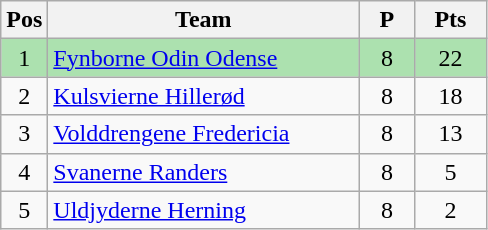<table class="wikitable" style="font-size: 100%">
<tr>
<th width=20>Pos</th>
<th width=200>Team</th>
<th width=30>P</th>
<th width=40>Pts</th>
</tr>
<tr align=center style="background:#ACE1AF;">
<td>1</td>
<td align="left"><a href='#'>Fynborne Odin Odense</a></td>
<td>8</td>
<td>22</td>
</tr>
<tr align=center>
<td>2</td>
<td align="left"><a href='#'>Kulsvierne Hillerød</a></td>
<td>8</td>
<td>18</td>
</tr>
<tr align=center>
<td>3</td>
<td align="left"><a href='#'>Volddrengene Fredericia</a></td>
<td>8</td>
<td>13</td>
</tr>
<tr align=center>
<td>4</td>
<td align="left"><a href='#'>Svanerne Randers</a></td>
<td>8</td>
<td>5</td>
</tr>
<tr align=center>
<td>5</td>
<td align="left"><a href='#'>Uldjyderne Herning</a></td>
<td>8</td>
<td>2</td>
</tr>
</table>
